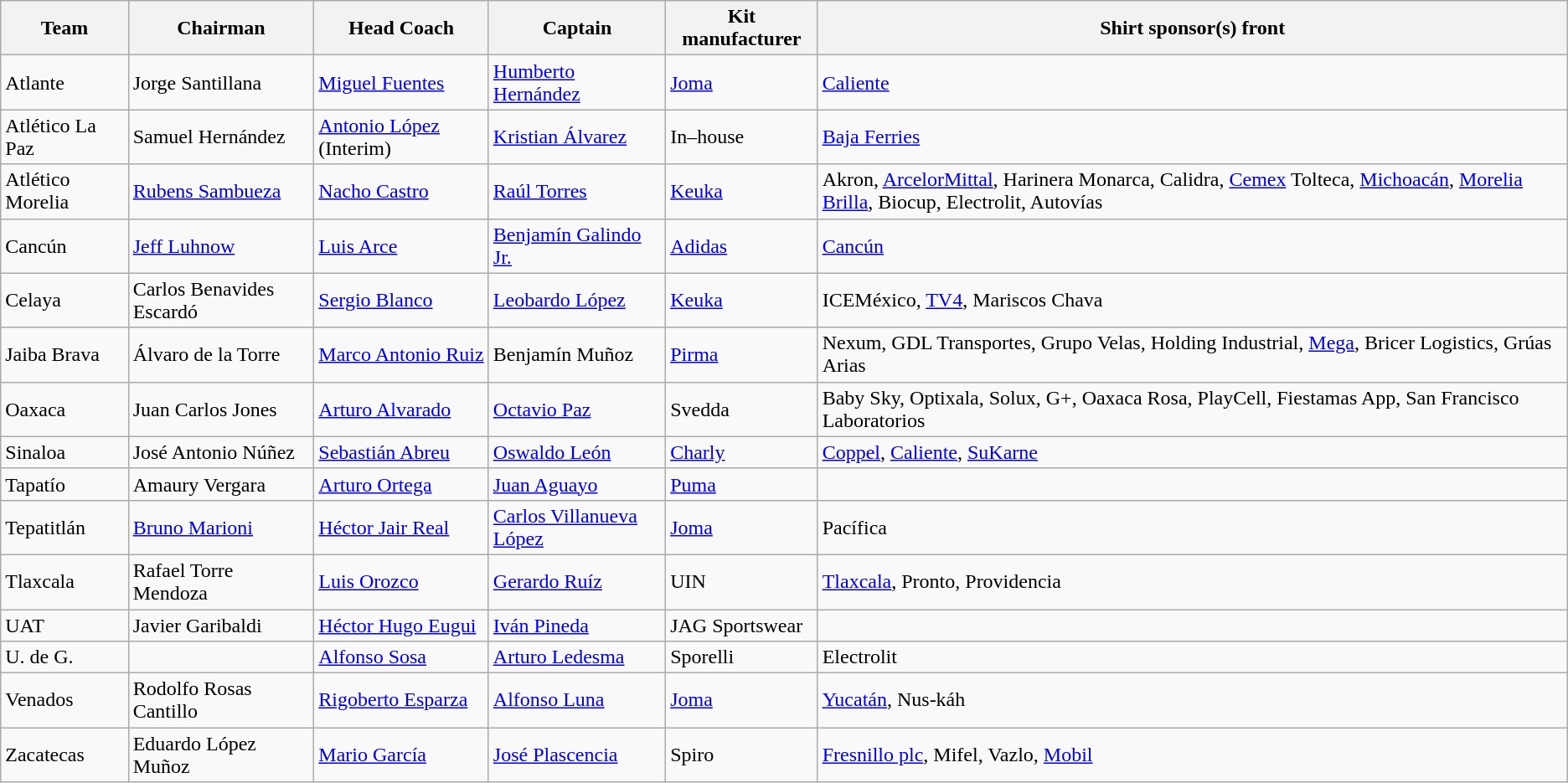<table class="wikitable sortable" style="text-align: left;">
<tr>
<th>Team</th>
<th>Chairman</th>
<th>Head Coach</th>
<th>Captain</th>
<th>Kit manufacturer</th>
<th>Shirt sponsor(s) front</th>
</tr>
<tr>
<td>Atlante</td>
<td>Jorge Santillana</td>
<td> <a href='#'>Miguel Fuentes</a></td>
<td> <a href='#'>Humberto Hernández</a></td>
<td><a href='#'>Joma</a></td>
<td><a href='#'>Caliente</a></td>
</tr>
<tr>
<td>Atlético La Paz</td>
<td>Samuel Hernández</td>
<td> <a href='#'>Antonio López</a> (Interim)</td>
<td> <a href='#'>Kristian Álvarez</a></td>
<td>In–house</td>
<td><a href='#'>Baja Ferries</a></td>
</tr>
<tr>
<td>Atlético Morelia</td>
<td><a href='#'>Rubens Sambueza</a></td>
<td> <a href='#'>Nacho Castro</a></td>
<td> <a href='#'>Raúl Torres</a></td>
<td><a href='#'>Keuka</a></td>
<td>Akron, <a href='#'>ArcelorMittal</a>, Harinera Monarca, Calidra, <a href='#'>Cemex</a> Tolteca, <a href='#'>Michoacán</a>, <a href='#'>Morelia Brilla</a>, Biocup, Electrolit, Autovías</td>
</tr>
<tr>
<td>Cancún</td>
<td><a href='#'>Jeff Luhnow</a></td>
<td> <a href='#'>Luis Arce</a></td>
<td> <a href='#'>Benjamín Galindo Jr.</a></td>
<td><a href='#'>Adidas</a></td>
<td><a href='#'>Cancún</a></td>
</tr>
<tr>
<td>Celaya</td>
<td>Carlos Benavides Escardó</td>
<td> <a href='#'>Sergio Blanco</a></td>
<td> <a href='#'>Leobardo López</a></td>
<td><a href='#'>Keuka</a></td>
<td>ICEMéxico, <a href='#'>TV4</a>, Mariscos Chava</td>
</tr>
<tr>
<td>Jaiba Brava</td>
<td>Álvaro de la Torre</td>
<td> <a href='#'>Marco Antonio Ruiz</a></td>
<td> Benjamín Muñoz</td>
<td><a href='#'>Pirma</a></td>
<td>Nexum, GDL Transportes, Grupo Velas, Holding Industrial, <a href='#'>Mega</a>, Bricer Logistics, Grúas Arias</td>
</tr>
<tr>
<td>Oaxaca</td>
<td>Juan Carlos Jones</td>
<td> <a href='#'>Arturo Alvarado</a></td>
<td> <a href='#'>Octavio Paz</a></td>
<td>Svedda</td>
<td>Baby Sky, Optixala, Solux, G+, Oaxaca Rosa, PlayCell, Fiestamas App, San Francisco Laboratorios</td>
</tr>
<tr>
<td>Sinaloa</td>
<td>José Antonio Núñez</td>
<td> <a href='#'>Sebastián Abreu</a></td>
<td> <a href='#'>Oswaldo León</a></td>
<td><a href='#'>Charly</a></td>
<td><a href='#'>Coppel</a>, <a href='#'>Caliente</a>, <a href='#'>SuKarne</a></td>
</tr>
<tr>
<td>Tapatío</td>
<td>Amaury Vergara</td>
<td> <a href='#'>Arturo Ortega</a></td>
<td> <a href='#'>Juan Aguayo</a></td>
<td><a href='#'>Puma</a></td>
</tr>
<tr>
<td>Tepatitlán</td>
<td><a href='#'>Bruno Marioni</a></td>
<td> <a href='#'>Héctor Jair Real</a></td>
<td> <a href='#'>Carlos Villanueva López</a></td>
<td><a href='#'>Joma</a></td>
<td>Pacífica</td>
</tr>
<tr>
<td>Tlaxcala</td>
<td>Rafael Torre Mendoza</td>
<td> <a href='#'>Luis Orozco</a></td>
<td> <a href='#'>Gerardo Ruíz</a></td>
<td>UIN</td>
<td><a href='#'>Tlaxcala</a>, Pronto, Providencia</td>
</tr>
<tr>
<td>UAT</td>
<td>Javier Garibaldi</td>
<td> <a href='#'>Héctor Hugo Eugui</a></td>
<td> <a href='#'>Iván Pineda</a></td>
<td>JAG Sportswear</td>
<td></td>
</tr>
<tr>
<td>U. de G.</td>
<td></td>
<td> <a href='#'>Alfonso Sosa</a></td>
<td> <a href='#'>Arturo Ledesma</a></td>
<td>Sporelli</td>
<td>Electrolit</td>
</tr>
<tr>
<td>Venados</td>
<td>Rodolfo Rosas Cantillo</td>
<td> <a href='#'>Rigoberto Esparza</a></td>
<td> <a href='#'>Alfonso Luna</a></td>
<td><a href='#'>Joma</a></td>
<td><a href='#'>Yucatán</a>, Nus-káh</td>
</tr>
<tr>
<td>Zacatecas</td>
<td>Eduardo López Muñoz</td>
<td> <a href='#'>Mario García</a></td>
<td> <a href='#'>José Plascencia</a></td>
<td>Spiro</td>
<td><a href='#'>Fresnillo plc</a>, Mifel, Vazlo, <a href='#'>Mobil</a></td>
</tr>
</table>
